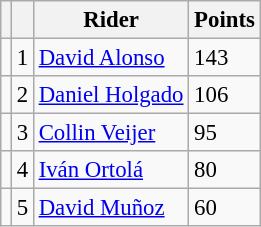<table class="wikitable" style="font-size: 95%;">
<tr>
<th></th>
<th></th>
<th>Rider</th>
<th>Points</th>
</tr>
<tr>
<td></td>
<td align=center>1</td>
<td> <a href='#'>David Alonso</a></td>
<td align=left>143</td>
</tr>
<tr>
<td></td>
<td align=center>2</td>
<td> <a href='#'>Daniel Holgado</a></td>
<td align=left>106</td>
</tr>
<tr>
<td></td>
<td align=center>3</td>
<td> <a href='#'>Collin Veijer</a></td>
<td align=left>95</td>
</tr>
<tr>
<td></td>
<td align=center>4</td>
<td> <a href='#'>Iván Ortolá</a></td>
<td align=left>80</td>
</tr>
<tr>
<td></td>
<td align=center>5</td>
<td> <a href='#'>David Muñoz</a></td>
<td align=left>60</td>
</tr>
</table>
